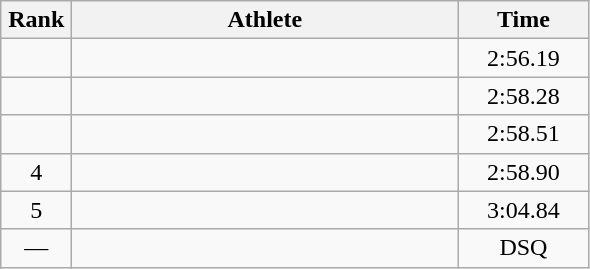<table class=wikitable style="text-align:center">
<tr>
<th width=40>Rank</th>
<th width=250>Athlete</th>
<th width=80>Time</th>
</tr>
<tr>
<td></td>
<td align=left></td>
<td>2:56.19</td>
</tr>
<tr>
<td></td>
<td align=left></td>
<td>2:58.28</td>
</tr>
<tr>
<td></td>
<td align=left></td>
<td>2:58.51</td>
</tr>
<tr>
<td>4</td>
<td align=left></td>
<td>2:58.90</td>
</tr>
<tr>
<td>5</td>
<td align=left></td>
<td>3:04.84</td>
</tr>
<tr>
<td>—</td>
<td align=left></td>
<td>DSQ</td>
</tr>
</table>
